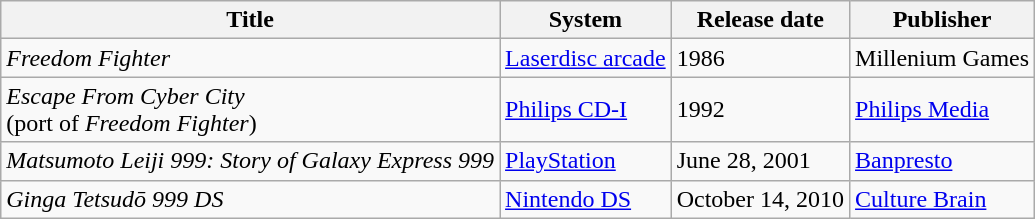<table class="wikitable sortable">
<tr>
<th>Title</th>
<th>System</th>
<th>Release date</th>
<th>Publisher</th>
</tr>
<tr>
<td><em>Freedom Fighter</em></td>
<td><a href='#'>Laserdisc arcade</a></td>
<td>1986</td>
<td>Millenium Games</td>
</tr>
<tr>
<td><em>Escape From Cyber City</em><br>(port of <em>Freedom Fighter</em>)</td>
<td><a href='#'>Philips CD-I</a></td>
<td>1992</td>
<td><a href='#'>Philips Media</a></td>
</tr>
<tr>
<td><em>Matsumoto Leiji 999: Story of Galaxy Express 999</em></td>
<td><a href='#'>PlayStation</a></td>
<td>June 28, 2001</td>
<td><a href='#'>Banpresto</a></td>
</tr>
<tr>
<td><em>Ginga Tetsudō 999 DS</em></td>
<td><a href='#'>Nintendo DS</a></td>
<td>October 14, 2010</td>
<td><a href='#'>Culture Brain</a></td>
</tr>
</table>
